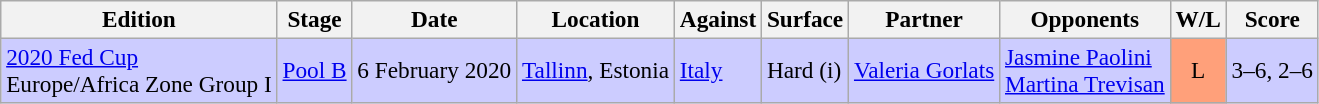<table class=wikitable style=font-size:97%>
<tr>
<th>Edition</th>
<th>Stage</th>
<th>Date</th>
<th>Location</th>
<th>Against</th>
<th>Surface</th>
<th>Partner</th>
<th>Opponents</th>
<th>W/L</th>
<th>Score</th>
</tr>
<tr style="background:#CCCCFF;">
<td><a href='#'>2020 Fed Cup</a> <br> Europe/Africa Zone Group I</td>
<td><a href='#'>Pool B</a></td>
<td>6 February 2020</td>
<td><a href='#'>Tallinn</a>, Estonia</td>
<td> <a href='#'>Italy</a></td>
<td>Hard (i)</td>
<td><a href='#'>Valeria Gorlats</a></td>
<td><a href='#'>Jasmine Paolini</a> <br> <a href='#'>Martina Trevisan</a></td>
<td style="text-align:center; background:#ffa07a;">L</td>
<td>3–6, 2–6</td>
</tr>
</table>
